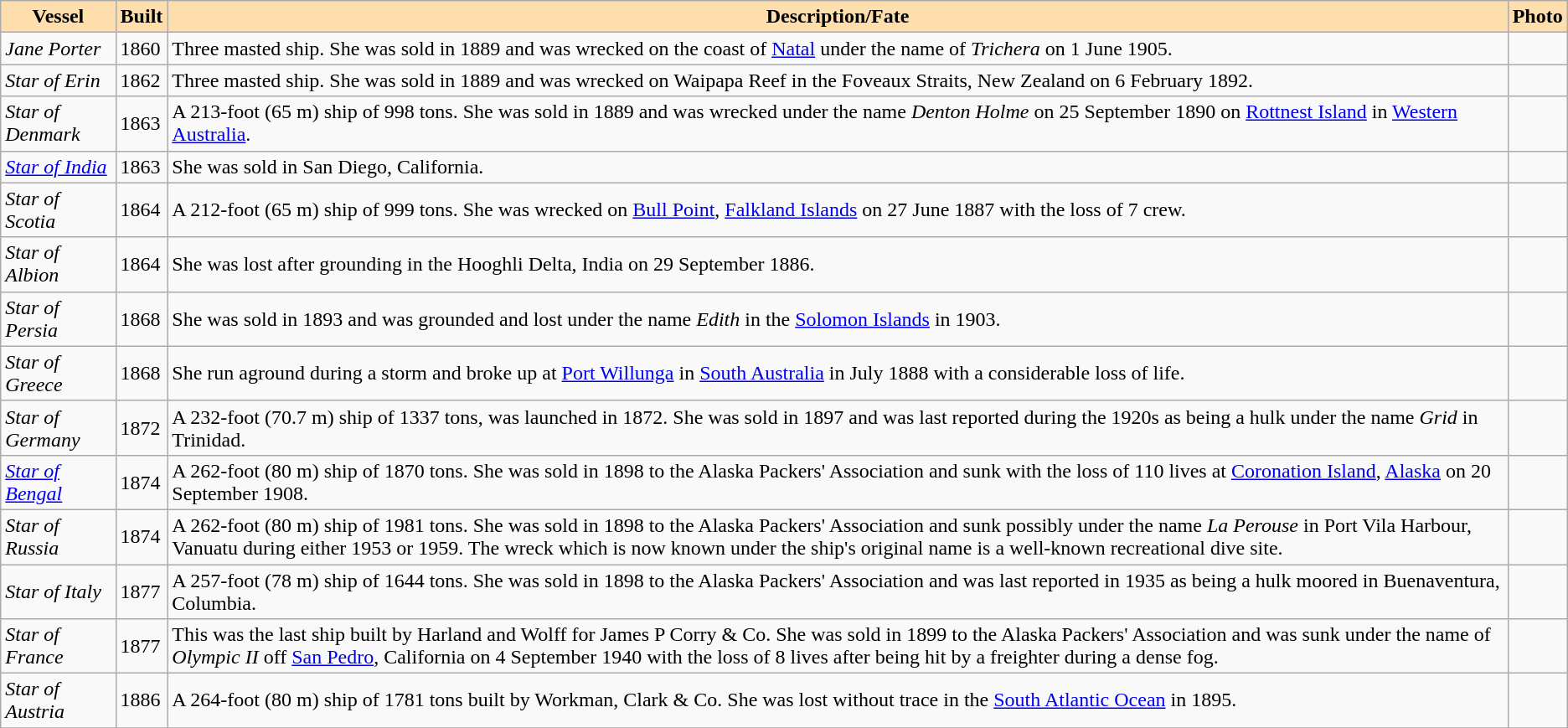<table class="wikitable">
<tr>
<th style="background:#ffdead;">Vessel</th>
<th style="background:#ffdead;">Built</th>
<th style="background:#ffdead;">Description/Fate</th>
<th style="background:#ffdead;">Photo</th>
</tr>
<tr>
<td><em>Jane Porter</em></td>
<td>1860</td>
<td>Three masted ship.  She was sold in 1889 and was wrecked on the coast of <a href='#'>Natal</a> under the name of <em>Trichera</em> on 1 June 1905.</td>
<td></td>
</tr>
<tr>
<td><em>Star of Erin</em></td>
<td>1862</td>
<td>Three masted ship. She was sold in 1889 and was wrecked on Waipapa Reef in the Foveaux Straits, New Zealand on 6 February 1892.</td>
<td></td>
</tr>
<tr>
<td><em>Star of Denmark</em></td>
<td>1863</td>
<td>A 213-foot (65 m) ship of 998 tons.  She was sold in 1889 and was wrecked under the name <em>Denton Holme</em> on 25 September 1890 on <a href='#'>Rottnest Island</a> in <a href='#'>Western Australia</a>.   </td>
<td></td>
</tr>
<tr>
<td><em><a href='#'>Star of India</a></em></td>
<td>1863</td>
<td>She was sold in San Diego, California.</td>
<td></td>
</tr>
<tr>
<td><em>Star of Scotia</em></td>
<td>1864</td>
<td>A 212-foot (65 m) ship of 999 tons.  She was wrecked on <a href='#'>Bull Point</a>, <a href='#'>Falkland Islands</a> on 27 June 1887 with the loss of 7 crew.</td>
<td></td>
</tr>
<tr>
<td><em>Star of Albion</em></td>
<td>1864</td>
<td>She was lost after grounding in the Hooghli Delta, India on 29 September 1886.</td>
<td></td>
</tr>
<tr>
<td><em>Star of Persia</em></td>
<td>1868</td>
<td>She was sold in 1893 and was grounded and lost under the name <em>Edith</em> in the <a href='#'>Solomon Islands</a> in 1903.</td>
<td></td>
</tr>
<tr>
<td><em>Star of Greece</em></td>
<td>1868</td>
<td>She run aground during a storm and broke up at <a href='#'>Port Willunga</a> in <a href='#'>South Australia</a> in July 1888 with a considerable loss of life.</td>
<td></td>
</tr>
<tr>
<td><em>Star of Germany</em></td>
<td>1872</td>
<td>A 232-foot (70.7 m) ship of 1337 tons, was launched in 1872.  She was sold in 1897 and was last reported during the 1920s as being a hulk under the name <em>Grid</em> in Trinidad.</td>
<td></td>
</tr>
<tr>
<td><em><a href='#'>Star of Bengal</a></em></td>
<td>1874</td>
<td>A 262-foot (80 m) ship of 1870 tons.  She was sold in 1898 to the Alaska Packers' Association and sunk with the loss of 110 lives at <a href='#'>Coronation Island</a>, <a href='#'>Alaska</a> on 20 September 1908.</td>
<td></td>
</tr>
<tr>
<td><em>Star of Russia</em></td>
<td>1874</td>
<td>A 262-foot (80 m) ship of 1981 tons.  She was sold in 1898 to the Alaska Packers' Association and sunk possibly under the name <em>La Perouse</em> in Port Vila Harbour, Vanuatu during either 1953 or 1959. The wreck which is now known under the ship's original name is a well-known recreational dive site.</td>
<td></td>
</tr>
<tr>
<td><em>Star of Italy</em></td>
<td>1877</td>
<td>A 257-foot (78 m) ship of 1644 tons.  She was sold in 1898 to the Alaska Packers' Association and was last reported in 1935 as being a hulk moored in Buenaventura, Columbia.</td>
<td></td>
</tr>
<tr>
<td><em>Star of France</em></td>
<td>1877</td>
<td>This was the last ship built by Harland and Wolff for James P Corry & Co.  She was sold in 1899 to the Alaska Packers' Association and was sunk under the name of <em>Olympic II</em> off <a href='#'>San Pedro</a>, California on 4 September 1940 with the loss of 8 lives after being hit by a freighter during a dense fog.</td>
<td></td>
</tr>
<tr>
<td><em>Star of Austria</em></td>
<td>1886</td>
<td>A 264-foot (80 m) ship of 1781 tons built by Workman, Clark & Co.  She was lost without trace in the <a href='#'>South Atlantic Ocean</a> in 1895.</td>
<td></td>
</tr>
<tr>
</tr>
</table>
